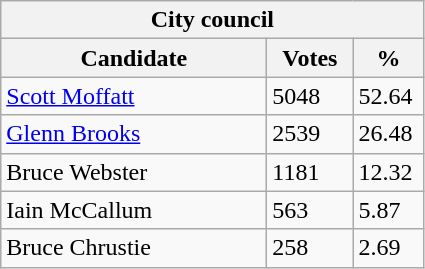<table class="wikitable">
<tr>
<th colspan="3">City council</th>
</tr>
<tr>
<th style="width: 170px">Candidate</th>
<th style="width: 50px">Votes</th>
<th style="width: 40px">%</th>
</tr>
<tr>
<td><a href='#'>Scott Moffatt</a></td>
<td>5048</td>
<td>52.64</td>
</tr>
<tr>
<td><a href='#'>Glenn Brooks</a></td>
<td>2539</td>
<td>26.48</td>
</tr>
<tr>
<td>Bruce Webster</td>
<td>1181</td>
<td>12.32</td>
</tr>
<tr>
<td>Iain McCallum</td>
<td>563</td>
<td>5.87</td>
</tr>
<tr>
<td>Bruce Chrustie</td>
<td>258</td>
<td>2.69</td>
</tr>
</table>
